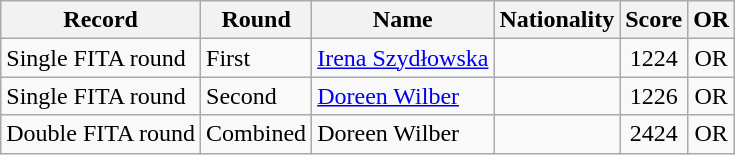<table class=wikitable>
<tr>
<th>Record</th>
<th>Round</th>
<th>Name</th>
<th>Nationality</th>
<th>Score</th>
<th>OR</th>
</tr>
<tr>
<td>Single FITA round</td>
<td>First</td>
<td><a href='#'>Irena Szydłowska</a></td>
<td align=left></td>
<td align=center>1224</td>
<td align=center>OR</td>
</tr>
<tr>
<td>Single FITA round</td>
<td>Second</td>
<td><a href='#'>Doreen Wilber</a></td>
<td align=left></td>
<td align=center>1226</td>
<td align=center>OR</td>
</tr>
<tr>
<td>Double FITA round</td>
<td>Combined</td>
<td>Doreen Wilber</td>
<td align=left></td>
<td align=center>2424</td>
<td align=center>OR</td>
</tr>
</table>
